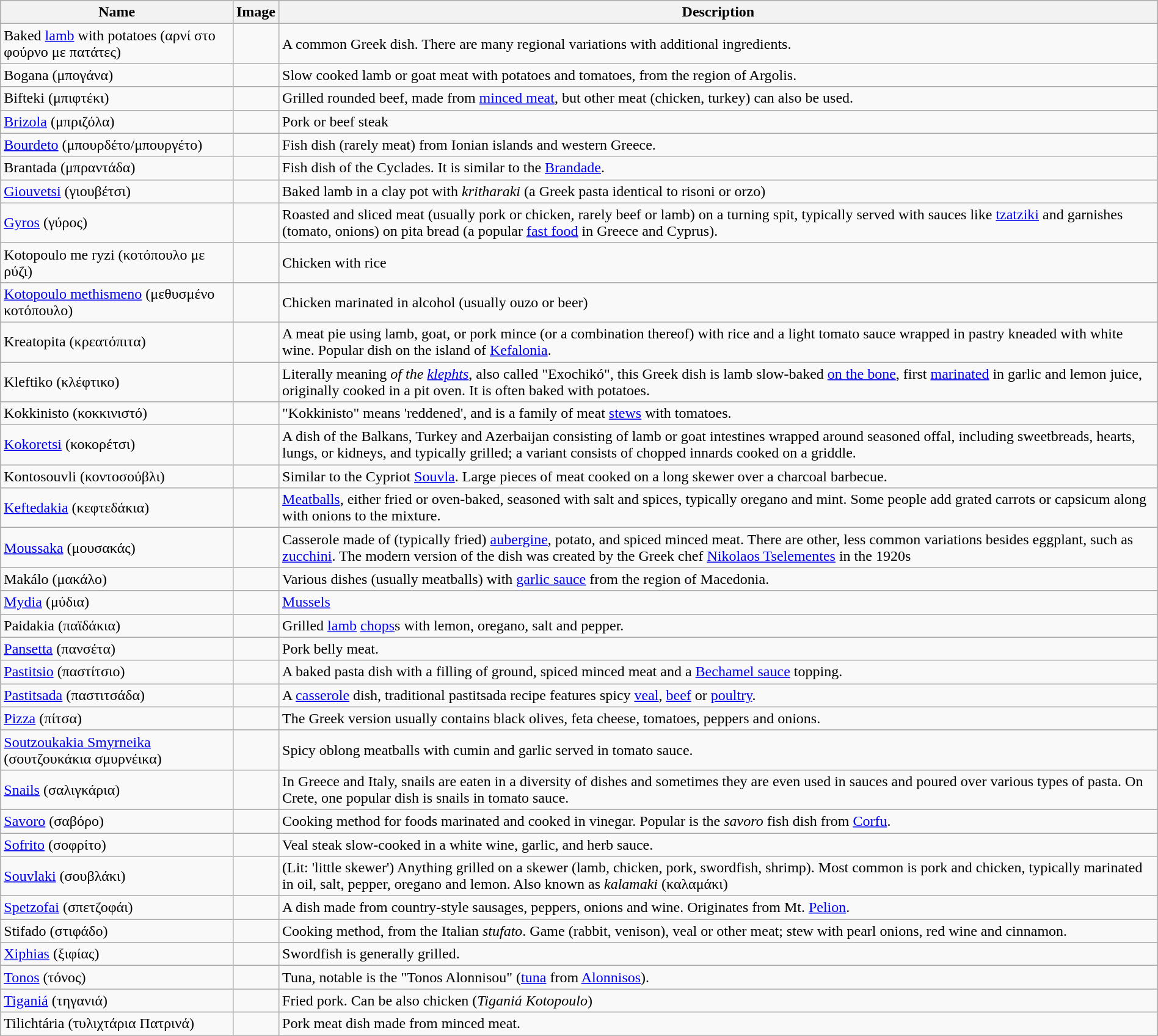<table class="wikitable sortable sticky-header" width="100%">
<tr>
<th>Name</th>
<th>Image</th>
<th>Description</th>
</tr>
<tr>
<td>Baked <a href='#'>lamb</a> with potatoes (αρνί στο φούρνο με πατάτες)</td>
<td></td>
<td>A common Greek dish. There are many regional variations with additional ingredients.</td>
</tr>
<tr>
<td>Bogana (μπογάνα)</td>
<td></td>
<td>Slow cooked lamb or goat meat with potatoes and tomatoes, from the region of Argolis.</td>
</tr>
<tr>
<td>Bifteki (μπιφτέκι)</td>
<td></td>
<td>Grilled rounded beef, made from <a href='#'>minced meat</a>, but other meat (chicken, turkey) can also be used.</td>
</tr>
<tr>
<td><a href='#'>Brizola</a> (μπριζόλα)</td>
<td></td>
<td>Pork or beef steak</td>
</tr>
<tr>
<td><a href='#'>Bourdeto</a> (μπουρδέτο/μπουργέτο)</td>
<td></td>
<td>Fish dish (rarely meat) from Ionian islands and western Greece.</td>
</tr>
<tr>
<td>Brantada (μπραντάδα)</td>
<td></td>
<td>Fish dish of the Cyclades. It is similar to the <a href='#'>Brandade</a>.</td>
</tr>
<tr>
<td><a href='#'>Giouvetsi</a> (γιουβέτσι)</td>
<td></td>
<td>Baked lamb in a clay pot with <em>kritharaki</em> (a Greek pasta identical to risoni or orzo)</td>
</tr>
<tr>
<td><a href='#'>Gyros</a> (γύρος)</td>
<td></td>
<td>Roasted and sliced meat (usually pork or chicken, rarely beef or lamb) on a turning spit, typically served with sauces like <a href='#'>tzatziki</a> and garnishes (tomato, onions) on pita bread (a popular <a href='#'>fast food</a> in Greece and Cyprus).</td>
</tr>
<tr>
<td>Kotopoulo me ryzi (κοτόπουλο με ρύζι)</td>
<td></td>
<td>Chicken with rice</td>
</tr>
<tr>
<td><a href='#'>Kotopoulo methismeno</a> (μεθυσμένο κοτόπουλο)</td>
<td></td>
<td>Chicken marinated in alcohol (usually ouzo or beer)</td>
</tr>
<tr>
<td>Kreatopita (κρεατόπιτα)</td>
<td></td>
<td>A meat pie using lamb, goat, or pork mince (or a combination thereof) with rice and a light tomato sauce wrapped in pastry kneaded with white wine. Popular dish on the island of <a href='#'>Kefalonia</a>.</td>
</tr>
<tr>
<td>Kleftiko (κλέφτικο)</td>
<td></td>
<td>Literally meaning <em>of the <a href='#'>klephts</a></em>, also called "Exochikó", this Greek dish is lamb slow-baked <a href='#'>on the bone</a>, first <a href='#'>marinated</a> in garlic and lemon juice, originally cooked in a pit oven. It is often baked with potatoes.</td>
</tr>
<tr>
<td>Kokkinisto (κοκκινιστό)</td>
<td></td>
<td>"Kokkinisto" means 'reddened', and is a family of meat <a href='#'>stews</a> with tomatoes.</td>
</tr>
<tr>
<td><a href='#'>Kokoretsi</a> (κοκορέτσι)</td>
<td></td>
<td>A dish of the Balkans, Turkey and Azerbaijan consisting of lamb or goat intestines wrapped around seasoned offal, including sweetbreads, hearts, lungs, or kidneys, and typically grilled; a variant consists of chopped innards cooked on a griddle.</td>
</tr>
<tr>
<td>Kontosouvli (κοντοσούβλι)</td>
<td></td>
<td>Similar to the Cypriot <a href='#'>Souvla</a>. Large pieces of meat cooked on a long skewer over a charcoal barbecue.</td>
</tr>
<tr>
<td><a href='#'>Keftedakia</a> (κεφτεδάκια)</td>
<td></td>
<td><a href='#'>Meatballs</a>, either fried or oven-baked, seasoned with salt and spices, typically oregano and mint. Some people add grated carrots or capsicum along with onions to the mixture.</td>
</tr>
<tr>
<td><a href='#'>Moussaka</a> (μουσακάς)</td>
<td></td>
<td>Casserole made of (typically fried) <a href='#'>aubergine</a>, potato, and spiced minced meat. There are other, less common variations besides eggplant, such as <a href='#'>zucchini</a>. The modern version of the dish was created by the Greek chef <a href='#'>Nikolaos Tselementes</a> in the 1920s</td>
</tr>
<tr>
<td>Makálo (μακάλο)</td>
<td></td>
<td>Various dishes (usually meatballs) with <a href='#'>garlic sauce</a> from the region of Macedonia.</td>
</tr>
<tr>
<td><a href='#'>Mydia</a> (μύδια)</td>
<td></td>
<td><a href='#'>Mussels</a></td>
</tr>
<tr>
<td>Paidakia (παϊδάκια)</td>
<td></td>
<td>Grilled <a href='#'>lamb</a> <a href='#'>chops</a>s with lemon, oregano, salt and pepper.</td>
</tr>
<tr>
<td><a href='#'>Pansetta</a> (πανσέτα)</td>
<td></td>
<td>Pork belly meat.</td>
</tr>
<tr>
<td><a href='#'>Pastitsio</a> (παστίτσιο)</td>
<td></td>
<td>A baked pasta dish with a filling of ground, spiced minced meat and a <a href='#'>Bechamel sauce</a> topping.</td>
</tr>
<tr>
<td><a href='#'>Pastitsada</a> (παστιτσάδα)</td>
<td></td>
<td>A <a href='#'>casserole</a> dish, traditional pastitsada recipe features spicy <a href='#'>veal</a>, <a href='#'>beef</a> or <a href='#'>poultry</a>.</td>
</tr>
<tr>
<td><a href='#'>Pizza</a> (πίτσα)</td>
<td></td>
<td>The Greek version usually contains black olives, feta cheese, tomatoes, peppers and onions.</td>
</tr>
<tr>
<td><a href='#'>Soutzoukakia Smyrneika</a> (σουτζουκάκια σμυρνέικα)</td>
<td></td>
<td>Spicy oblong meatballs with cumin and garlic served in tomato sauce.</td>
</tr>
<tr>
<td><a href='#'>Snails</a> (σαλιγκάρια)</td>
<td></td>
<td>In Greece and Italy, snails are eaten in a diversity of dishes and sometimes they are even used in sauces and poured over various types of pasta. On Crete, one popular dish is snails in tomato sauce.</td>
</tr>
<tr>
<td><a href='#'>Savoro</a> (σαβόρο)</td>
<td></td>
<td>Cooking method for foods marinated and cooked in vinegar. Popular is the <em>savoro</em> fish dish from <a href='#'>Corfu</a>.</td>
</tr>
<tr>
<td><a href='#'>Sofrito</a> (σοφρίτο)</td>
<td></td>
<td>Veal steak slow-cooked in a white wine, garlic, and herb sauce.</td>
</tr>
<tr>
<td><a href='#'>Souvlaki</a> (σουβλάκι)</td>
<td></td>
<td>(Lit: 'little skewer') Anything grilled on a skewer (lamb, chicken, pork, swordfish, shrimp). Most common is pork and chicken, typically marinated in oil, salt, pepper, oregano and lemon. Also known as <em>kalamaki</em> (καλαμάκι)</td>
</tr>
<tr>
<td><a href='#'>Spetzofai</a> (σπετζοφάι)</td>
<td></td>
<td>A dish made from country-style sausages, peppers, onions and wine. Originates from Mt. <a href='#'>Pelion</a>.</td>
</tr>
<tr>
<td>Stifado (στιφάδο)</td>
<td></td>
<td>Cooking method, from the Italian <em>stufato</em>. Game (rabbit, venison), veal or other meat; stew with pearl onions, red wine and cinnamon.</td>
</tr>
<tr>
<td><a href='#'>Xiphias</a> (ξιφίας)</td>
<td></td>
<td>Swordfish is generally grilled.</td>
</tr>
<tr>
<td><a href='#'>Tonos</a> (τόνος)</td>
<td></td>
<td>Tuna, notable is the "Tonos Alonnisou" (<a href='#'>tuna</a> from <a href='#'>Alonnisos</a>).</td>
</tr>
<tr>
<td><a href='#'>Tiganiá</a> (τηγανιά)</td>
<td></td>
<td>Fried pork. Can be also chicken (<em>Tiganiá Kotopoulo</em>)</td>
</tr>
<tr>
<td>Tilichtária (τυλιχτάρια Πατρινά)</td>
<td></td>
<td>Pork meat dish made from minced meat.</td>
</tr>
</table>
